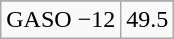<table class="wikitable">
<tr align="center">
</tr>
<tr align="center">
<td>GASO −12</td>
<td>49.5</td>
</tr>
</table>
